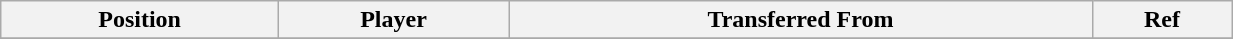<table class="wikitable sortable" style="width:65%; text-align:center; font-size:100%; text-align:left;">
<tr>
<th><strong>Position</strong></th>
<th><strong>Player</strong></th>
<th><strong>Transferred From</strong></th>
<th><strong>Ref</strong></th>
</tr>
<tr>
</tr>
</table>
